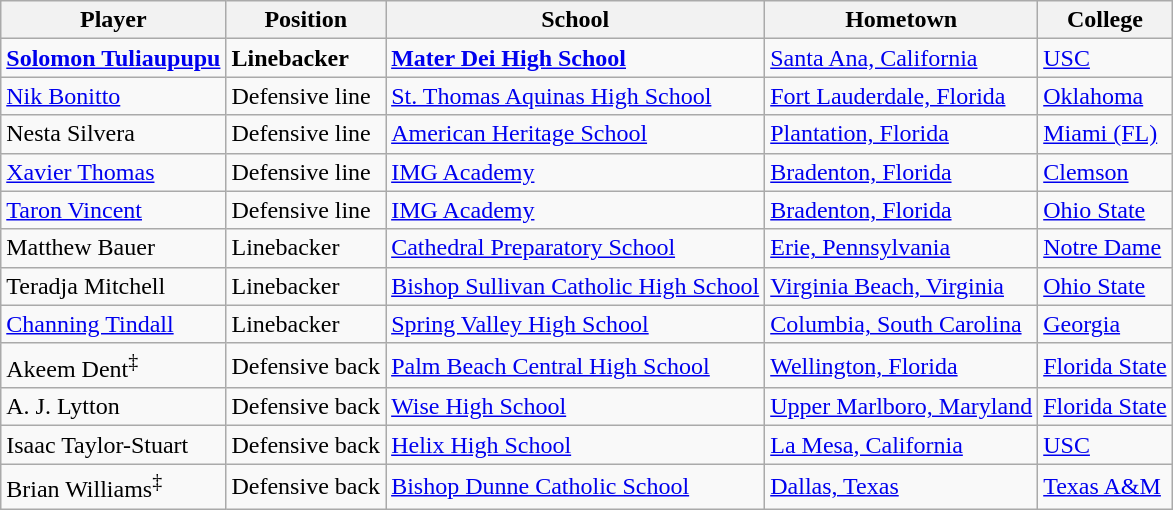<table class="wikitable">
<tr>
<th>Player</th>
<th>Position</th>
<th>School</th>
<th>Hometown</th>
<th>College</th>
</tr>
<tr>
<td><strong><a href='#'>Solomon Tuliaupupu</a></strong></td>
<td><strong>Linebacker</strong></td>
<td><strong><a href='#'>Mater Dei High School</a></strong></td>
<td><a href='#'>Santa Ana, California</a></td>
<td><a href='#'>USC</a></td>
</tr>
<tr>
<td><a href='#'>Nik Bonitto</a></td>
<td>Defensive line</td>
<td><a href='#'>St. Thomas Aquinas High School</a></td>
<td><a href='#'>Fort Lauderdale, Florida</a></td>
<td><a href='#'>Oklahoma</a></td>
</tr>
<tr>
<td>Nesta Silvera</td>
<td>Defensive line</td>
<td><a href='#'>American Heritage School</a></td>
<td><a href='#'>Plantation, Florida</a></td>
<td><a href='#'>Miami (FL)</a></td>
</tr>
<tr>
<td><a href='#'>Xavier Thomas</a></td>
<td>Defensive line</td>
<td><a href='#'>IMG Academy</a></td>
<td><a href='#'>Bradenton, Florida</a></td>
<td><a href='#'>Clemson</a></td>
</tr>
<tr>
<td><a href='#'>Taron Vincent</a></td>
<td>Defensive line</td>
<td><a href='#'>IMG Academy</a></td>
<td><a href='#'>Bradenton, Florida</a></td>
<td><a href='#'>Ohio State</a></td>
</tr>
<tr>
<td>Matthew Bauer</td>
<td>Linebacker</td>
<td><a href='#'>Cathedral Preparatory School</a></td>
<td><a href='#'>Erie, Pennsylvania</a></td>
<td><a href='#'>Notre Dame</a></td>
</tr>
<tr>
<td>Teradja Mitchell</td>
<td>Linebacker</td>
<td><a href='#'>Bishop Sullivan Catholic High School</a></td>
<td><a href='#'>Virginia Beach, Virginia</a></td>
<td><a href='#'>Ohio State</a></td>
</tr>
<tr>
<td><a href='#'>Channing Tindall</a></td>
<td>Linebacker</td>
<td><a href='#'>Spring Valley High School</a></td>
<td><a href='#'>Columbia, South Carolina</a></td>
<td><a href='#'>Georgia</a></td>
</tr>
<tr>
<td>Akeem Dent<sup>‡</sup></td>
<td>Defensive back</td>
<td><a href='#'>Palm Beach Central High School</a></td>
<td><a href='#'>Wellington, Florida</a></td>
<td><a href='#'>Florida State</a></td>
</tr>
<tr>
<td>A. J. Lytton</td>
<td>Defensive back</td>
<td><a href='#'>Wise High School</a></td>
<td><a href='#'>Upper Marlboro, Maryland</a></td>
<td><a href='#'>Florida State</a></td>
</tr>
<tr>
<td>Isaac Taylor-Stuart</td>
<td>Defensive back</td>
<td><a href='#'>Helix High School</a></td>
<td><a href='#'>La Mesa, California</a></td>
<td><a href='#'>USC</a></td>
</tr>
<tr>
<td>Brian Williams<sup>‡</sup></td>
<td>Defensive back</td>
<td><a href='#'>Bishop Dunne Catholic School</a></td>
<td><a href='#'>Dallas, Texas</a></td>
<td><a href='#'>Texas A&M</a></td>
</tr>
</table>
